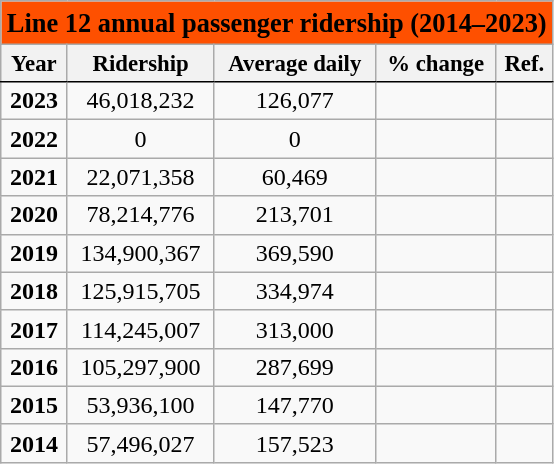<table class="wikitable sortable cellpadding="4" cellspacing="0" style="text-align:right">
<tr>
<th colspan="6" style="background-color:#FE5000; font-size:110%; text-align:center;">Line 12 annual passenger ridership (2014–2023)</th>
</tr>
<tr style="font-size:95%; text-align:center">
<th style="border-bottom:1px solid black">Year</th>
<th style="border-bottom:1px solid black">Ridership</th>
<th style="border-bottom:1px solid black">Average daily</th>
<th style="border-bottom:1px solid black">% change</th>
<th style="border-bottom:1px solid black">Ref.</th>
</tr>
<tr style="text-align:center;">
<td><strong>2023</strong></td>
<td>46,018,232</td>
<td>126,077</td>
<td></td>
<td></td>
</tr>
<tr style="text-align:center;">
<td><strong>2022</strong></td>
<td>0</td>
<td>0</td>
<td></td>
<td></td>
</tr>
<tr style="text-align:center;">
<td><strong>2021</strong></td>
<td>22,071,358</td>
<td>60,469</td>
<td></td>
<td></td>
</tr>
<tr style="text-align:center;">
<td><strong>2020</strong></td>
<td>78,214,776</td>
<td>213,701</td>
<td></td>
<td></td>
</tr>
<tr style="text-align:center;">
<td><strong>2019</strong></td>
<td>134,900,367</td>
<td>369,590</td>
<td></td>
<td></td>
</tr>
<tr style="text-align:center;">
<td><strong>2018</strong></td>
<td>125,915,705</td>
<td>334,974</td>
<td></td>
<td></td>
</tr>
<tr style="text-align:center;">
<td><strong>2017</strong></td>
<td>114,245,007</td>
<td>313,000</td>
<td></td>
<td></td>
</tr>
<tr style="text-align:center;">
<td><strong>2016</strong></td>
<td>105,297,900</td>
<td>287,699</td>
<td></td>
<td></td>
</tr>
<tr style="text-align:center;">
<td><strong>2015</strong></td>
<td>53,936,100</td>
<td>147,770</td>
<td></td>
<td></td>
</tr>
<tr style="text-align:center;">
<td><strong>2014</strong></td>
<td>57,496,027</td>
<td>157,523</td>
<td></td>
<td></td>
</tr>
</table>
